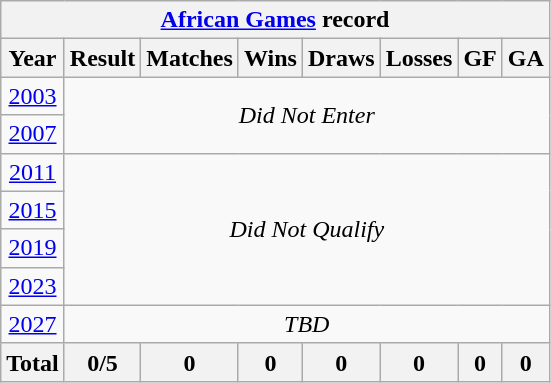<table class="wikitable" style="text-align: center;">
<tr>
<th colspan=8><a href='#'>African Games</a> record</th>
</tr>
<tr>
<th>Year</th>
<th>Result</th>
<th>Matches</th>
<th>Wins</th>
<th>Draws</th>
<th>Losses</th>
<th>GF</th>
<th>GA</th>
</tr>
<tr>
<td> <a href='#'>2003</a></td>
<td rowspan=2 colspan=8><em>Did Not Enter</em></td>
</tr>
<tr>
<td> <a href='#'>2007</a></td>
</tr>
<tr>
<td> <a href='#'>2011</a></td>
<td colspan=8 rowspan=4><em>Did Not Qualify</em></td>
</tr>
<tr>
<td> <a href='#'>2015</a></td>
</tr>
<tr>
<td> <a href='#'>2019</a></td>
</tr>
<tr>
<td> <a href='#'>2023</a></td>
</tr>
<tr>
<td> <a href='#'>2027</a></td>
<td colspan=8><em>TBD</em></td>
</tr>
<tr>
<th>Total</th>
<th>0/5</th>
<th>0</th>
<th>0</th>
<th>0</th>
<th>0</th>
<th>0</th>
<th>0</th>
</tr>
</table>
